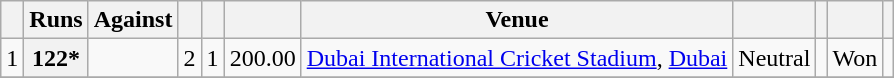<table class="wikitable plainrowheaders">
<tr>
<th></th>
<th>Runs</th>
<th>Against</th>
<th><a href='#'></a></th>
<th><a href='#'></a></th>
<th><a href='#'></a></th>
<th>Venue</th>
<th></th>
<th></th>
<th></th>
<th class="unsortable" scope="col"></th>
</tr>
<tr>
<td>1</td>
<th scope="row"> 122* </th>
<td></td>
<td>2</td>
<td>1</td>
<td>200.00</td>
<td><a href='#'>Dubai International Cricket Stadium</a>, <a href='#'>Dubai</a></td>
<td>Neutral</td>
<td></td>
<td>Won</td>
<td></td>
</tr>
<tr>
</tr>
</table>
